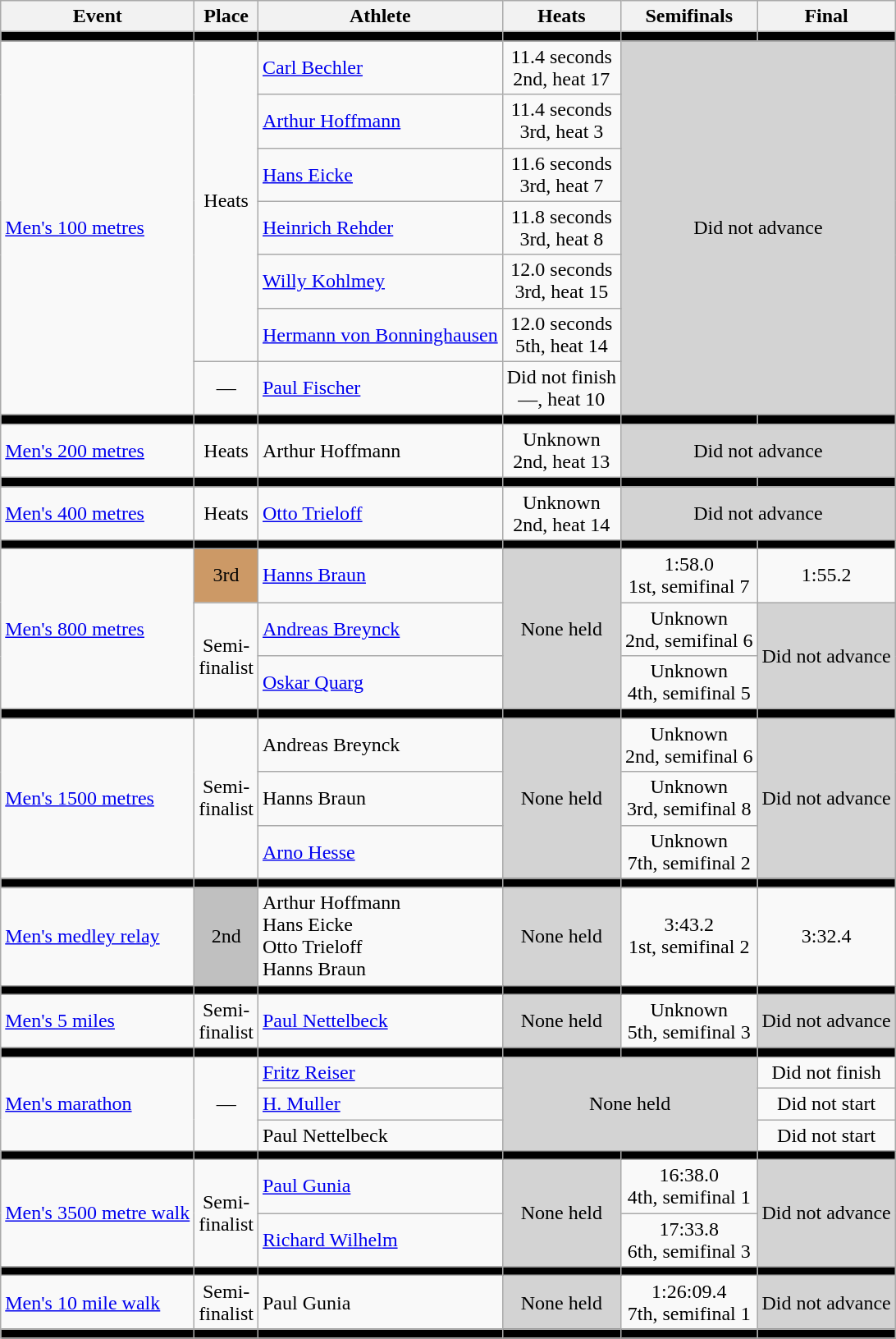<table class=wikitable>
<tr>
<th>Event</th>
<th>Place</th>
<th>Athlete</th>
<th>Heats</th>
<th>Semifinals</th>
<th>Final</th>
</tr>
<tr bgcolor=black>
<td></td>
<td></td>
<td></td>
<td></td>
<td></td>
<td></td>
</tr>
<tr align=center>
<td rowspan=7 align=left><a href='#'>Men's 100 metres</a></td>
<td rowspan=6>Heats</td>
<td align=left><a href='#'>Carl Bechler</a></td>
<td>11.4 seconds <br> 2nd, heat 17</td>
<td rowspan=7 colspan=2 bgcolor=lightgray>Did not advance</td>
</tr>
<tr align=center>
<td align=left><a href='#'>Arthur Hoffmann</a></td>
<td>11.4 seconds <br> 3rd, heat 3</td>
</tr>
<tr align=center>
<td align=left><a href='#'>Hans Eicke</a></td>
<td>11.6 seconds <br> 3rd, heat 7</td>
</tr>
<tr align=center>
<td align=left><a href='#'>Heinrich Rehder</a></td>
<td>11.8 seconds <br> 3rd, heat 8</td>
</tr>
<tr align=center>
<td align=left><a href='#'>Willy Kohlmey</a></td>
<td>12.0 seconds <br> 3rd, heat 15</td>
</tr>
<tr align=center>
<td align=left><a href='#'>Hermann von Bonninghausen</a></td>
<td>12.0 seconds <br> 5th, heat 14</td>
</tr>
<tr align=center>
<td>—</td>
<td align=left><a href='#'>Paul Fischer</a></td>
<td>Did not finish <br> —, heat 10</td>
</tr>
<tr bgcolor=black>
<td></td>
<td></td>
<td></td>
<td></td>
<td></td>
<td></td>
</tr>
<tr align=center>
<td align=left><a href='#'>Men's 200 metres</a></td>
<td>Heats</td>
<td align=left>Arthur Hoffmann</td>
<td>Unknown <br> 2nd, heat 13</td>
<td colspan=2 bgcolor=lightgray>Did not advance</td>
</tr>
<tr bgcolor=black>
<td></td>
<td></td>
<td></td>
<td></td>
<td></td>
<td></td>
</tr>
<tr align=center>
<td align=left><a href='#'>Men's 400 metres</a></td>
<td>Heats</td>
<td align=left><a href='#'>Otto Trieloff</a></td>
<td>Unknown <br> 2nd, heat 14</td>
<td colspan=2 bgcolor=lightgray>Did not advance</td>
</tr>
<tr bgcolor=black>
<td></td>
<td></td>
<td></td>
<td></td>
<td></td>
<td></td>
</tr>
<tr align=center>
<td rowspan=3 align=left><a href='#'>Men's 800 metres</a></td>
<td bgcolor=cc9966>3rd</td>
<td align=left><a href='#'>Hanns Braun</a></td>
<td rowspan=3 bgcolor=lightgray>None held</td>
<td>1:58.0 <br> 1st, semifinal 7</td>
<td>1:55.2</td>
</tr>
<tr align=center>
<td rowspan=2>Semi-<br>finalist</td>
<td align=left><a href='#'>Andreas Breynck</a></td>
<td>Unknown <br> 2nd, semifinal 6</td>
<td rowspan=2 bgcolor=lightgray>Did not advance</td>
</tr>
<tr align=center>
<td align=left><a href='#'>Oskar Quarg</a></td>
<td>Unknown <br> 4th, semifinal 5</td>
</tr>
<tr bgcolor=black>
<td></td>
<td></td>
<td></td>
<td></td>
<td></td>
<td></td>
</tr>
<tr align=center>
<td rowspan=3 align=left><a href='#'>Men's 1500 metres</a></td>
<td rowspan=3>Semi-<br>finalist</td>
<td align=left>Andreas Breynck</td>
<td rowspan=3 bgcolor=lightgray>None held</td>
<td>Unknown <br> 2nd, semifinal 6</td>
<td rowspan=3 bgcolor=lightgray>Did not advance</td>
</tr>
<tr align=center>
<td align=left>Hanns Braun</td>
<td>Unknown <br> 3rd, semifinal 8</td>
</tr>
<tr align=center>
<td align=left><a href='#'>Arno Hesse</a></td>
<td>Unknown <br> 7th, semifinal 2</td>
</tr>
<tr bgcolor=black>
<td></td>
<td></td>
<td></td>
<td></td>
<td></td>
<td></td>
</tr>
<tr align=center>
<td align=left><a href='#'>Men's medley relay</a></td>
<td bgcolor=silver>2nd</td>
<td align=left>Arthur Hoffmann <br> Hans Eicke <br> Otto Trieloff <br> Hanns Braun</td>
<td bgcolor=lightgray>None held</td>
<td>3:43.2 <br> 1st, semifinal 2</td>
<td>3:32.4</td>
</tr>
<tr bgcolor=black>
<td></td>
<td></td>
<td></td>
<td></td>
<td></td>
<td></td>
</tr>
<tr align=center>
<td align=left><a href='#'>Men's 5 miles</a></td>
<td>Semi-<br>finalist</td>
<td align=left><a href='#'>Paul Nettelbeck</a></td>
<td bgcolor=lightgray>None held</td>
<td>Unknown <br> 5th, semifinal 3</td>
<td bgcolor=lightgray>Did not advance</td>
</tr>
<tr bgcolor=black>
<td></td>
<td></td>
<td></td>
<td></td>
<td></td>
<td></td>
</tr>
<tr align=center>
<td rowspan=3 align=left><a href='#'>Men's marathon</a></td>
<td rowspan=3>—</td>
<td align=left><a href='#'>Fritz Reiser</a></td>
<td rowspan=3 colspan=2 bgcolor=lightgray>None held</td>
<td>Did not finish</td>
</tr>
<tr align=center>
<td align=left><a href='#'>H. Muller</a></td>
<td>Did not start</td>
</tr>
<tr align=center>
<td align=left>Paul Nettelbeck</td>
<td>Did not start</td>
</tr>
<tr bgcolor=black>
<td></td>
<td></td>
<td></td>
<td></td>
<td></td>
<td></td>
</tr>
<tr align=center>
<td rowspan=2 align=left><a href='#'>Men's 3500 metre walk</a></td>
<td rowspan=2>Semi-<br>finalist</td>
<td align=left><a href='#'>Paul Gunia</a></td>
<td rowspan=2 bgcolor=lightgray>None held</td>
<td>16:38.0 <br> 4th, semifinal 1</td>
<td rowspan=2 bgcolor=lightgray>Did not advance</td>
</tr>
<tr align=center>
<td align=left><a href='#'>Richard Wilhelm</a></td>
<td>17:33.8 <br> 6th, semifinal 3</td>
</tr>
<tr bgcolor=black>
<td></td>
<td></td>
<td></td>
<td></td>
<td></td>
<td></td>
</tr>
<tr align=center>
<td align=left><a href='#'>Men's 10 mile walk</a></td>
<td>Semi-<br>finalist</td>
<td align=left>Paul Gunia</td>
<td bgcolor=lightgray>None held</td>
<td>1:26:09.4 <br> 7th, semifinal 1</td>
<td bgcolor=lightgray>Did not advance</td>
</tr>
<tr bgcolor=black>
<td></td>
<td></td>
<td></td>
<td></td>
<td></td>
<td></td>
</tr>
</table>
